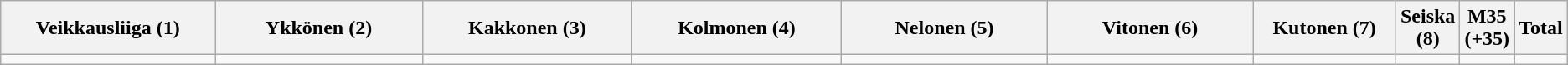<table class="wikitable">
<tr>
<th width="15%">Veikkausliiga (1)</th>
<th width="15%">Ykkönen (2)</th>
<th width="15%">Kakkonen (3)</th>
<th width="15%">Kolmonen (4)</th>
<th width="15%">Nelonen (5)</th>
<th width="15%">Vitonen (6)</th>
<th width="15%">Kutonen (7)</th>
<th width="15%">Seiska (8)</th>
<th width="15%">M35 (+35)</th>
<th width="15%">Total</th>
</tr>
<tr>
<td></td>
<td></td>
<td></td>
<td></td>
<td></td>
<td></td>
<td></td>
<td></td>
<td></td>
<td></td>
</tr>
</table>
